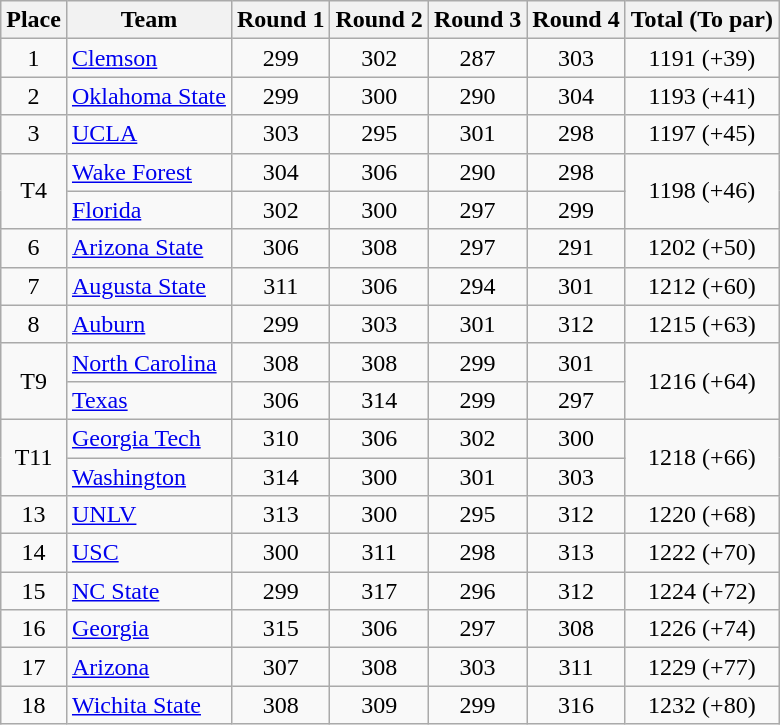<table class="wikitable" style="text-align:center">
<tr>
<th>Place</th>
<th>Team</th>
<th>Round 1</th>
<th>Round 2</th>
<th>Round 3</th>
<th>Round 4</th>
<th>Total (To par)</th>
</tr>
<tr>
<td>1</td>
<td align=left><a href='#'>Clemson</a></td>
<td>299</td>
<td>302</td>
<td>287</td>
<td>303</td>
<td>1191 (+39)</td>
</tr>
<tr>
<td>2</td>
<td align=left><a href='#'>Oklahoma State</a></td>
<td>299</td>
<td>300</td>
<td>290</td>
<td>304</td>
<td>1193 (+41)</td>
</tr>
<tr>
<td>3</td>
<td align=left><a href='#'>UCLA</a></td>
<td>303</td>
<td>295</td>
<td>301</td>
<td>298</td>
<td>1197 (+45)</td>
</tr>
<tr>
<td rowspan=2>T4</td>
<td align=left><a href='#'>Wake Forest</a></td>
<td>304</td>
<td>306</td>
<td>290</td>
<td>298</td>
<td rowspan=2>1198 (+46)</td>
</tr>
<tr>
<td align=left><a href='#'>Florida</a></td>
<td>302</td>
<td>300</td>
<td>297</td>
<td>299</td>
</tr>
<tr>
<td>6</td>
<td align=left><a href='#'>Arizona State</a></td>
<td>306</td>
<td>308</td>
<td>297</td>
<td>291</td>
<td>1202 (+50)</td>
</tr>
<tr>
<td>7</td>
<td align=left><a href='#'>Augusta State</a></td>
<td>311</td>
<td>306</td>
<td>294</td>
<td>301</td>
<td>1212 (+60)</td>
</tr>
<tr>
<td>8</td>
<td align=left><a href='#'>Auburn</a></td>
<td>299</td>
<td>303</td>
<td>301</td>
<td>312</td>
<td>1215 (+63)</td>
</tr>
<tr>
<td rowspan=2>T9</td>
<td align=left><a href='#'>North Carolina</a></td>
<td>308</td>
<td>308</td>
<td>299</td>
<td>301</td>
<td rowspan=2>1216 (+64)</td>
</tr>
<tr>
<td align=left><a href='#'>Texas</a></td>
<td>306</td>
<td>314</td>
<td>299</td>
<td>297</td>
</tr>
<tr>
<td rowspan=2>T11</td>
<td align=left><a href='#'>Georgia Tech</a></td>
<td>310</td>
<td>306</td>
<td>302</td>
<td>300</td>
<td rowspan=2>1218 (+66)</td>
</tr>
<tr>
<td align=left><a href='#'>Washington</a></td>
<td>314</td>
<td>300</td>
<td>301</td>
<td>303</td>
</tr>
<tr>
<td>13</td>
<td align=left><a href='#'>UNLV</a></td>
<td>313</td>
<td>300</td>
<td>295</td>
<td>312</td>
<td>1220 (+68)</td>
</tr>
<tr>
<td>14</td>
<td align=left><a href='#'>USC</a></td>
<td>300</td>
<td>311</td>
<td>298</td>
<td>313</td>
<td>1222 (+70)</td>
</tr>
<tr>
<td>15</td>
<td align=left><a href='#'>NC State</a></td>
<td>299</td>
<td>317</td>
<td>296</td>
<td>312</td>
<td>1224 (+72)</td>
</tr>
<tr>
<td>16</td>
<td align=left><a href='#'>Georgia</a></td>
<td>315</td>
<td>306</td>
<td>297</td>
<td>308</td>
<td>1226 (+74)</td>
</tr>
<tr>
<td>17</td>
<td align=left><a href='#'>Arizona</a></td>
<td>307</td>
<td>308</td>
<td>303</td>
<td>311</td>
<td>1229 (+77)</td>
</tr>
<tr>
<td>18</td>
<td align=left><a href='#'>Wichita State</a></td>
<td>308</td>
<td>309</td>
<td>299</td>
<td>316</td>
<td>1232 (+80)</td>
</tr>
</table>
